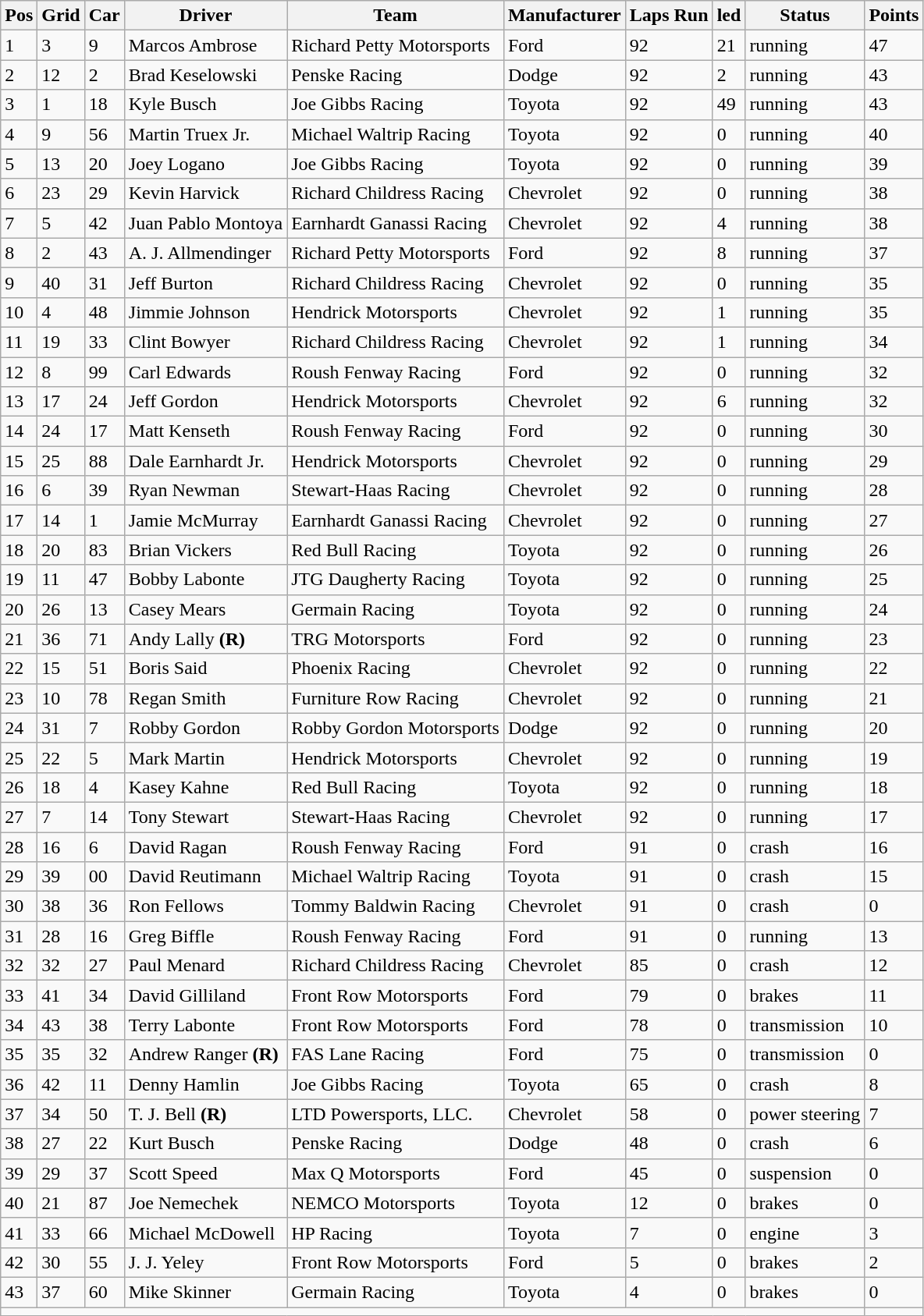<table class="sortable wikitable" border="1">
<tr>
<th>Pos</th>
<th>Grid</th>
<th>Car</th>
<th>Driver</th>
<th>Team</th>
<th>Manufacturer</th>
<th>Laps Run</th>
<th>led</th>
<th>Status</th>
<th>Points</th>
</tr>
<tr>
<td>1</td>
<td>3</td>
<td>9</td>
<td>Marcos Ambrose</td>
<td>Richard Petty Motorsports</td>
<td>Ford</td>
<td>92</td>
<td>21</td>
<td>running</td>
<td>47</td>
</tr>
<tr>
<td>2</td>
<td>12</td>
<td>2</td>
<td>Brad Keselowski</td>
<td>Penske Racing</td>
<td>Dodge</td>
<td>92</td>
<td>2</td>
<td>running</td>
<td>43</td>
</tr>
<tr>
<td>3</td>
<td>1</td>
<td>18</td>
<td>Kyle Busch</td>
<td>Joe Gibbs Racing</td>
<td>Toyota</td>
<td>92</td>
<td>49</td>
<td>running</td>
<td>43</td>
</tr>
<tr>
<td>4</td>
<td>9</td>
<td>56</td>
<td>Martin Truex Jr.</td>
<td>Michael Waltrip Racing</td>
<td>Toyota</td>
<td>92</td>
<td>0</td>
<td>running</td>
<td>40</td>
</tr>
<tr>
<td>5</td>
<td>13</td>
<td>20</td>
<td>Joey Logano</td>
<td>Joe Gibbs Racing</td>
<td>Toyota</td>
<td>92</td>
<td>0</td>
<td>running</td>
<td>39</td>
</tr>
<tr>
<td>6</td>
<td>23</td>
<td>29</td>
<td>Kevin Harvick</td>
<td>Richard Childress Racing</td>
<td>Chevrolet</td>
<td>92</td>
<td>0</td>
<td>running</td>
<td>38</td>
</tr>
<tr>
<td>7</td>
<td>5</td>
<td>42</td>
<td>Juan Pablo Montoya</td>
<td>Earnhardt Ganassi Racing</td>
<td>Chevrolet</td>
<td>92</td>
<td>4</td>
<td>running</td>
<td>38</td>
</tr>
<tr>
<td>8</td>
<td>2</td>
<td>43</td>
<td>A. J. Allmendinger</td>
<td>Richard Petty Motorsports</td>
<td>Ford</td>
<td>92</td>
<td>8</td>
<td>running</td>
<td>37</td>
</tr>
<tr>
<td>9</td>
<td>40</td>
<td>31</td>
<td>Jeff Burton</td>
<td>Richard Childress Racing</td>
<td>Chevrolet</td>
<td>92</td>
<td>0</td>
<td>running</td>
<td>35</td>
</tr>
<tr>
<td>10</td>
<td>4</td>
<td>48</td>
<td>Jimmie Johnson</td>
<td>Hendrick Motorsports</td>
<td>Chevrolet</td>
<td>92</td>
<td>1</td>
<td>running</td>
<td>35</td>
</tr>
<tr>
<td>11</td>
<td>19</td>
<td>33</td>
<td>Clint Bowyer</td>
<td>Richard Childress Racing</td>
<td>Chevrolet</td>
<td>92</td>
<td>1</td>
<td>running</td>
<td>34</td>
</tr>
<tr>
<td>12</td>
<td>8</td>
<td>99</td>
<td>Carl Edwards</td>
<td>Roush Fenway Racing</td>
<td>Ford</td>
<td>92</td>
<td>0</td>
<td>running</td>
<td>32</td>
</tr>
<tr>
<td>13</td>
<td>17</td>
<td>24</td>
<td>Jeff Gordon</td>
<td>Hendrick Motorsports</td>
<td>Chevrolet</td>
<td>92</td>
<td>6</td>
<td>running</td>
<td>32</td>
</tr>
<tr>
<td>14</td>
<td>24</td>
<td>17</td>
<td>Matt Kenseth</td>
<td>Roush Fenway Racing</td>
<td>Ford</td>
<td>92</td>
<td>0</td>
<td>running</td>
<td>30</td>
</tr>
<tr>
<td>15</td>
<td>25</td>
<td>88</td>
<td>Dale Earnhardt Jr.</td>
<td>Hendrick Motorsports</td>
<td>Chevrolet</td>
<td>92</td>
<td>0</td>
<td>running</td>
<td>29</td>
</tr>
<tr>
<td>16</td>
<td>6</td>
<td>39</td>
<td>Ryan Newman</td>
<td>Stewart-Haas Racing</td>
<td>Chevrolet</td>
<td>92</td>
<td>0</td>
<td>running</td>
<td>28</td>
</tr>
<tr>
<td>17</td>
<td>14</td>
<td>1</td>
<td>Jamie McMurray</td>
<td>Earnhardt Ganassi Racing</td>
<td>Chevrolet</td>
<td>92</td>
<td>0</td>
<td>running</td>
<td>27</td>
</tr>
<tr>
<td>18</td>
<td>20</td>
<td>83</td>
<td>Brian Vickers</td>
<td>Red Bull Racing</td>
<td>Toyota</td>
<td>92</td>
<td>0</td>
<td>running</td>
<td>26</td>
</tr>
<tr>
<td>19</td>
<td>11</td>
<td>47</td>
<td>Bobby Labonte</td>
<td>JTG Daugherty Racing</td>
<td>Toyota</td>
<td>92</td>
<td>0</td>
<td>running</td>
<td>25</td>
</tr>
<tr>
<td>20</td>
<td>26</td>
<td>13</td>
<td>Casey Mears</td>
<td>Germain Racing</td>
<td>Toyota</td>
<td>92</td>
<td>0</td>
<td>running</td>
<td>24</td>
</tr>
<tr>
<td>21</td>
<td>36</td>
<td>71</td>
<td>Andy Lally <strong>(R)</strong></td>
<td>TRG Motorsports</td>
<td>Ford</td>
<td>92</td>
<td>0</td>
<td>running</td>
<td>23</td>
</tr>
<tr>
<td>22</td>
<td>15</td>
<td>51</td>
<td>Boris Said</td>
<td>Phoenix Racing</td>
<td>Chevrolet</td>
<td>92</td>
<td>0</td>
<td>running</td>
<td>22</td>
</tr>
<tr>
<td>23</td>
<td>10</td>
<td>78</td>
<td>Regan Smith</td>
<td>Furniture Row Racing</td>
<td>Chevrolet</td>
<td>92</td>
<td>0</td>
<td>running</td>
<td>21</td>
</tr>
<tr>
<td>24</td>
<td>31</td>
<td>7</td>
<td>Robby Gordon</td>
<td>Robby Gordon Motorsports</td>
<td>Dodge</td>
<td>92</td>
<td>0</td>
<td>running</td>
<td>20</td>
</tr>
<tr>
<td>25</td>
<td>22</td>
<td>5</td>
<td>Mark Martin</td>
<td>Hendrick Motorsports</td>
<td>Chevrolet</td>
<td>92</td>
<td>0</td>
<td>running</td>
<td>19</td>
</tr>
<tr>
<td>26</td>
<td>18</td>
<td>4</td>
<td>Kasey Kahne</td>
<td>Red Bull Racing</td>
<td>Toyota</td>
<td>92</td>
<td>0</td>
<td>running</td>
<td>18</td>
</tr>
<tr>
<td>27</td>
<td>7</td>
<td>14</td>
<td>Tony Stewart</td>
<td>Stewart-Haas Racing</td>
<td>Chevrolet</td>
<td>92</td>
<td>0</td>
<td>running</td>
<td>17</td>
</tr>
<tr>
<td>28</td>
<td>16</td>
<td>6</td>
<td>David Ragan</td>
<td>Roush Fenway Racing</td>
<td>Ford</td>
<td>91</td>
<td>0</td>
<td>crash</td>
<td>16</td>
</tr>
<tr>
<td>29</td>
<td>39</td>
<td>00</td>
<td>David Reutimann</td>
<td>Michael Waltrip Racing</td>
<td>Toyota</td>
<td>91</td>
<td>0</td>
<td>crash</td>
<td>15</td>
</tr>
<tr>
<td>30</td>
<td>38</td>
<td>36</td>
<td>Ron Fellows</td>
<td>Tommy Baldwin Racing</td>
<td>Chevrolet</td>
<td>91</td>
<td>0</td>
<td>crash</td>
<td>0</td>
</tr>
<tr>
<td>31</td>
<td>28</td>
<td>16</td>
<td>Greg Biffle</td>
<td>Roush Fenway Racing</td>
<td>Ford</td>
<td>91</td>
<td>0</td>
<td>running</td>
<td>13</td>
</tr>
<tr>
<td>32</td>
<td>32</td>
<td>27</td>
<td>Paul Menard</td>
<td>Richard Childress Racing</td>
<td>Chevrolet</td>
<td>85</td>
<td>0</td>
<td>crash</td>
<td>12</td>
</tr>
<tr>
<td>33</td>
<td>41</td>
<td>34</td>
<td>David Gilliland</td>
<td>Front Row Motorsports</td>
<td>Ford</td>
<td>79</td>
<td>0</td>
<td>brakes</td>
<td>11</td>
</tr>
<tr>
<td>34</td>
<td>43</td>
<td>38</td>
<td>Terry Labonte</td>
<td>Front Row Motorsports</td>
<td>Ford</td>
<td>78</td>
<td>0</td>
<td>transmission</td>
<td>10</td>
</tr>
<tr>
<td>35</td>
<td>35</td>
<td>32</td>
<td>Andrew Ranger <strong>(R)</strong></td>
<td>FAS Lane Racing</td>
<td>Ford</td>
<td>75</td>
<td>0</td>
<td>transmission</td>
<td>0</td>
</tr>
<tr>
<td>36</td>
<td>42</td>
<td>11</td>
<td>Denny Hamlin</td>
<td>Joe Gibbs Racing</td>
<td>Toyota</td>
<td>65</td>
<td>0</td>
<td>crash</td>
<td>8</td>
</tr>
<tr>
<td>37</td>
<td>34</td>
<td>50</td>
<td>T. J. Bell <strong>(R)</strong></td>
<td>LTD Powersports, LLC.</td>
<td>Chevrolet</td>
<td>58</td>
<td>0</td>
<td>power steering</td>
<td>7</td>
</tr>
<tr>
<td>38</td>
<td>27</td>
<td>22</td>
<td>Kurt Busch</td>
<td>Penske Racing</td>
<td>Dodge</td>
<td>48</td>
<td>0</td>
<td>crash</td>
<td>6</td>
</tr>
<tr>
<td>39</td>
<td>29</td>
<td>37</td>
<td>Scott Speed</td>
<td>Max Q Motorsports</td>
<td>Ford</td>
<td>45</td>
<td>0</td>
<td>suspension</td>
<td>0</td>
</tr>
<tr>
<td>40</td>
<td>21</td>
<td>87</td>
<td>Joe Nemechek</td>
<td>NEMCO Motorsports</td>
<td>Toyota</td>
<td>12</td>
<td>0</td>
<td>brakes</td>
<td>0</td>
</tr>
<tr>
<td>41</td>
<td>33</td>
<td>66</td>
<td>Michael McDowell</td>
<td>HP Racing</td>
<td>Toyota</td>
<td>7</td>
<td>0</td>
<td>engine</td>
<td>3</td>
</tr>
<tr>
<td>42</td>
<td>30</td>
<td>55</td>
<td>J. J. Yeley</td>
<td>Front Row Motorsports</td>
<td>Ford</td>
<td>5</td>
<td>0</td>
<td>brakes</td>
<td>2</td>
</tr>
<tr>
<td>43</td>
<td>37</td>
<td>60</td>
<td>Mike Skinner</td>
<td>Germain Racing</td>
<td>Toyota</td>
<td>4</td>
<td>0</td>
<td>brakes</td>
<td>0</td>
</tr>
<tr class="sortbottom">
<td colspan="9"></td>
</tr>
</table>
